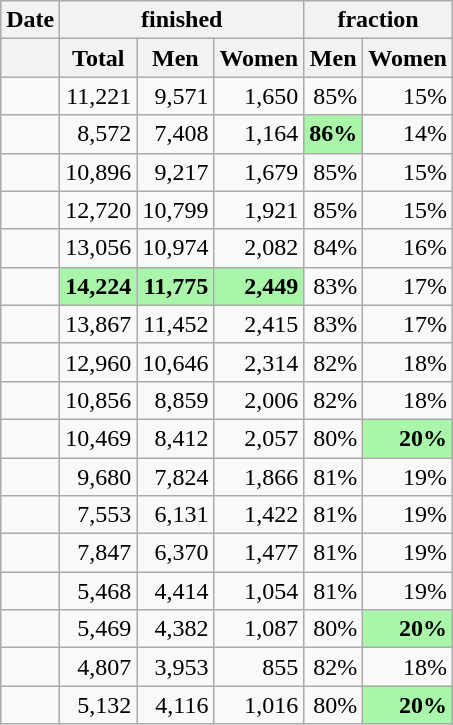<table class="wikitable sortable">
<tr style="background: #efefef;">
<th>Date</th>
<th colspan="3">finished</th>
<th colspan="2">fraction</th>
</tr>
<tr>
<th></th>
<th>Total</th>
<th>Men</th>
<th>Women</th>
<th>Men</th>
<th>Women</th>
</tr>
<tr>
<td align=right></td>
<td align=right>11,221</td>
<td align=right>9,571</td>
<td align=right>1,650</td>
<td align=right>85%</td>
<td align=right>15%</td>
</tr>
<tr>
<td align=right></td>
<td align=right>8,572</td>
<td align=right>7,408</td>
<td align=right>1,164</td>
<td align=right bgcolor=#A9F5A9><strong>86%</strong></td>
<td align=right>14%</td>
</tr>
<tr>
<td align=right></td>
<td align=right>10,896</td>
<td align=right>9,217</td>
<td align=right>1,679</td>
<td align=right>85%</td>
<td align=right>15%</td>
</tr>
<tr>
<td align=right></td>
<td align=right>12,720</td>
<td align=right>10,799</td>
<td align=right>1,921</td>
<td align=right>85%</td>
<td align=right>15%</td>
</tr>
<tr>
<td align=right></td>
<td align=right>13,056</td>
<td align=right>10,974</td>
<td align=right>2,082</td>
<td align=right>84%</td>
<td align=right>16%</td>
</tr>
<tr>
<td align=right></td>
<td align=right bgcolor=#A9F5A9><strong>14,224</strong></td>
<td align=right bgcolor=#A9F5A9><strong>11,775</strong></td>
<td align=right bgcolor=#A9F5A9><strong>2,449</strong></td>
<td align=right>83%</td>
<td align=right>17%</td>
</tr>
<tr>
<td align=right></td>
<td align=right>13,867</td>
<td align=right>11,452</td>
<td align=right>2,415</td>
<td align=right>83%</td>
<td align=right>17%</td>
</tr>
<tr>
<td align=right></td>
<td align=right>12,960</td>
<td align=right>10,646</td>
<td align=right>2,314</td>
<td align=right>82%</td>
<td align=right>18%</td>
</tr>
<tr>
<td align=right></td>
<td align=right>10,856</td>
<td align=right>8,859</td>
<td align=right>2,006</td>
<td align=right>82%</td>
<td align=right>18%</td>
</tr>
<tr>
<td align=right></td>
<td align=right>10,469</td>
<td align=right>8,412</td>
<td align=right>2,057</td>
<td align=right>80%</td>
<td align=right bgcolor=#A9F5A9><strong>20%</strong></td>
</tr>
<tr>
<td align=right></td>
<td align=right>9,680</td>
<td align=right>7,824</td>
<td align=right>1,866</td>
<td align=right>81%</td>
<td align=right>19%</td>
</tr>
<tr>
<td align=right></td>
<td align=right>7,553</td>
<td align=right>6,131</td>
<td align=right>1,422</td>
<td align=right>81%</td>
<td align=right>19%</td>
</tr>
<tr>
<td align=right></td>
<td align=right>7,847</td>
<td align=right>6,370</td>
<td align=right>1,477</td>
<td align=right>81%</td>
<td align=right>19%</td>
</tr>
<tr>
<td align=right></td>
<td align=right>5,468</td>
<td align=right>4,414</td>
<td align=right>1,054</td>
<td align=right>81%</td>
<td align=right>19%</td>
</tr>
<tr>
<td align=right></td>
<td align=right>5,469</td>
<td align=right>4,382</td>
<td align=right>1,087</td>
<td align=right>80%</td>
<td align=right bgcolor=#A9F5A9><strong>20%</strong></td>
</tr>
<tr>
<td align=right></td>
<td align=right>4,807</td>
<td align=right>3,953</td>
<td align=right>855</td>
<td align=right>82%</td>
<td align=right>18%</td>
</tr>
<tr>
<td align=right></td>
<td align=right>5,132</td>
<td align=right>4,116</td>
<td align=right>1,016</td>
<td align=right>80%</td>
<td align=right bgcolor=#A9F5A9><strong>20%</strong></td>
</tr>
</table>
